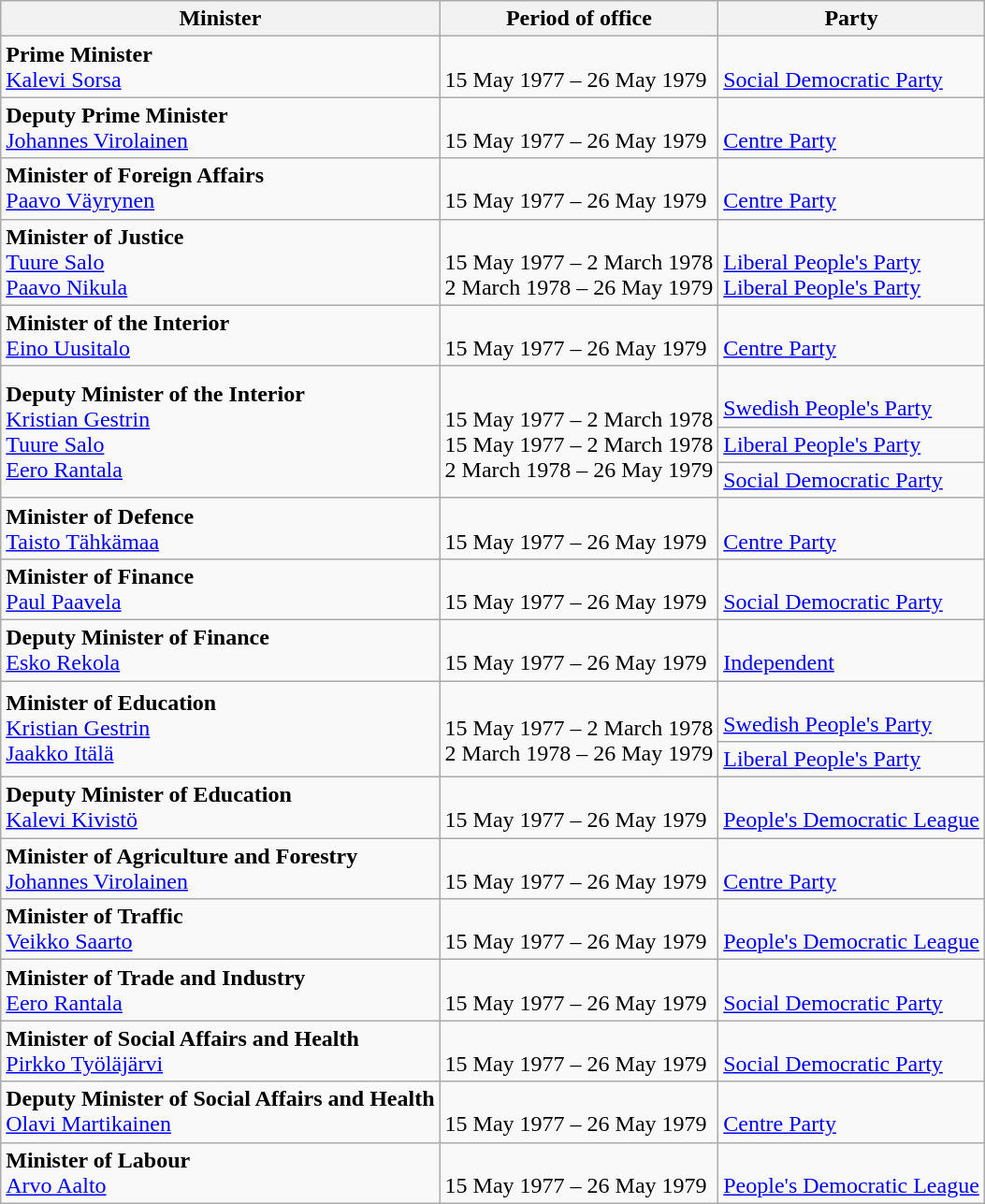<table class="wikitable">
<tr>
<th>Minister</th>
<th>Period of office</th>
<th>Party</th>
</tr>
<tr>
<td><strong>Prime Minister</strong><br><a href='#'>Kalevi Sorsa</a></td>
<td><br>15 May 1977 – 26 May 1979</td>
<td><br><a href='#'>Social Democratic Party</a></td>
</tr>
<tr>
<td><strong>Deputy Prime Minister</strong><br><a href='#'>Johannes Virolainen</a></td>
<td><br>15 May 1977 – 26 May 1979</td>
<td><br> <a href='#'>Centre Party</a></td>
</tr>
<tr>
<td><strong>Minister of Foreign Affairs</strong><br><a href='#'>Paavo Väyrynen</a></td>
<td><br>15 May 1977 – 26 May 1979</td>
<td><br><a href='#'>Centre Party</a></td>
</tr>
<tr>
<td><strong>Minister of Justice</strong><br><a href='#'>Tuure Salo</a> <br><a href='#'>Paavo Nikula</a></td>
<td><br>15 May 1977 – 2 March 1978 <br>2 March 1978 – 26 May 1979</td>
<td><br><a href='#'>Liberal People's Party</a> <br><a href='#'>Liberal People's Party</a></td>
</tr>
<tr>
<td><strong>Minister of the Interior</strong><br><a href='#'>Eino Uusitalo</a></td>
<td><br>15 May 1977 – 26 May 1979</td>
<td><br><a href='#'>Centre Party</a></td>
</tr>
<tr>
<td rowspan="3"><strong>Deputy Minister of the Interior</strong><br><a href='#'>Kristian Gestrin</a><br><a href='#'>Tuure Salo</a><br><a href='#'>Eero Rantala</a></td>
<td rowspan="3"><br>15 May 1977 – 2 March 1978<br> 15 May 1977 – 2 March 1978<br>2 March 1978 – 26 May 1979</td>
<td><br><a href='#'>Swedish People's Party</a></td>
</tr>
<tr>
<td><a href='#'>Liberal People's Party</a></td>
</tr>
<tr>
<td><a href='#'>Social Democratic Party</a></td>
</tr>
<tr>
<td><strong>Minister of Defence</strong><br><a href='#'>Taisto Tähkämaa</a></td>
<td><br>15 May 1977 – 26 May 1979</td>
<td><br><a href='#'>Centre Party</a></td>
</tr>
<tr>
<td><strong>Minister of Finance</strong><br><a href='#'>Paul Paavela</a></td>
<td><br>15 May 1977 – 26 May 1979</td>
<td><br><a href='#'>Social Democratic Party</a></td>
</tr>
<tr>
<td><strong>Deputy Minister of Finance</strong><br><a href='#'>Esko Rekola</a></td>
<td><br>15 May 1977 – 26 May 1979</td>
<td><br><a href='#'>Independent</a></td>
</tr>
<tr>
<td rowspan="2"><strong>Minister of Education</strong><br><a href='#'>Kristian Gestrin</a> <br><a href='#'>Jaakko Itälä</a></td>
<td rowspan="2"><br>15 May 1977 – 2 March 1978 <br>2 March 1978 – 26 May 1979</td>
<td><br><a href='#'>Swedish People's Party</a></td>
</tr>
<tr>
<td><a href='#'>Liberal People's Party</a></td>
</tr>
<tr>
<td><strong>Deputy Minister of Education</strong><br><a href='#'>Kalevi Kivistö</a></td>
<td><br>15 May 1977 – 26 May 1979</td>
<td><br><a href='#'>People's Democratic League</a></td>
</tr>
<tr>
<td><strong>Minister of Agriculture and Forestry</strong><br><a href='#'>Johannes Virolainen</a></td>
<td><br>15 May 1977 – 26 May 1979</td>
<td><br><a href='#'>Centre Party</a></td>
</tr>
<tr>
<td><strong>Minister of Traffic</strong><br><a href='#'>Veikko Saarto</a></td>
<td><br>15 May 1977 – 26 May 1979</td>
<td><br><a href='#'>People's Democratic League</a></td>
</tr>
<tr>
<td><strong>Minister of Trade and Industry</strong><br><a href='#'>Eero Rantala</a></td>
<td><br>15 May 1977 – 26 May 1979</td>
<td><br><a href='#'>Social Democratic Party</a></td>
</tr>
<tr>
<td><strong>Minister of Social  Affairs and Health</strong><br><a href='#'>Pirkko Työläjärvi</a></td>
<td><br>15 May 1977 – 26 May 1979</td>
<td><br><a href='#'>Social Democratic Party</a></td>
</tr>
<tr>
<td><strong>Deputy Minister of Social  Affairs and Health</strong><br><a href='#'>Olavi Martikainen</a></td>
<td><br>15 May 1977 – 26 May 1979</td>
<td><br><a href='#'>Centre Party</a></td>
</tr>
<tr>
<td><strong>Minister of Labour</strong><br><a href='#'>Arvo Aalto</a></td>
<td><br>15 May 1977 – 26 May 1979</td>
<td><br><a href='#'>People's Democratic League</a></td>
</tr>
</table>
